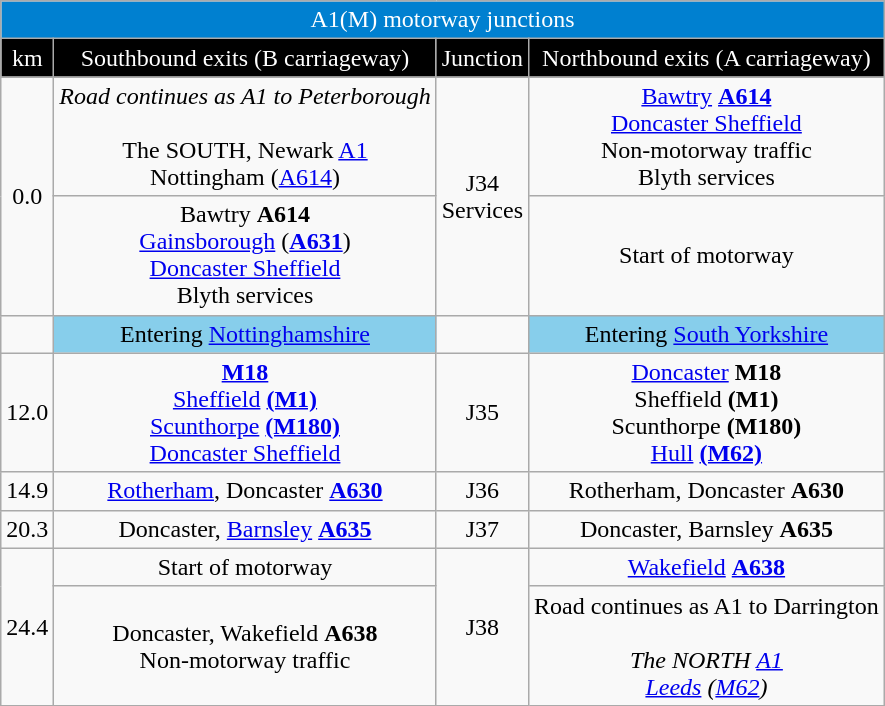<table border=1 cellpadding=2 style="margin-left:1em; margin-bottom: 1em;  border-collapse: collapse; " class="wikitable">
<tr align="center" bgcolor="0080d0" style="color: white;">
<td colspan="4">A1(M) motorway junctions</td>
</tr>
<tr align="center" bgcolor="000000" style="color: white">
<td>km</td>
<td>Southbound exits (B carriageway)</td>
<td>Junction</td>
<td>Northbound exits (A carriageway)</td>
</tr>
<tr align="center">
<td rowspan="2">0.0</td>
<td><em>Road continues as A1 to Peterborough</em><br><br>The SOUTH, Newark <a href='#'>A1</a><br>Nottingham (<a href='#'>A614</a>)<em></td>
<td rowspan="2">J34<br></em>Services<em></td>
<td><a href='#'>Bawtry</a> <a href='#'><span><strong>A614</strong></span></a> <br><a href='#'>Doncaster Sheffield</a> <br></em>Non-motorway traffic<em><br></em>Blyth services<em></td>
</tr>
<tr align="center">
<td>Bawtry <span><strong>A614</strong></span><br><a href='#'>Gainsborough</a> (<a href='#'><span><strong>A631</strong></span></a>)<br><a href='#'>Doncaster Sheffield</a> <br></em>Blyth services<em></td>
<td></em>Start of motorway<em></td>
</tr>
<tr align="center">
<td></td>
<td style=background:skyblue></em>Entering <a href='#'>Nottinghamshire</a><em></td>
<td></td>
<td style=background:skyblue></em>Entering <a href='#'>South Yorkshire</a><em></td>
</tr>
<tr align="center">
<td>12.0</td>
<td><a href='#'><span><strong>M18</strong></span></a><br><a href='#'>Sheffield</a> <a href='#'><span><strong>(M1)</strong></span></a><br><a href='#'>Scunthorpe</a> <a href='#'><span><strong>(M180)</strong></span></a><br><a href='#'>Doncaster Sheffield</a> </td>
<td>J35</td>
<td><a href='#'>Doncaster</a> <span><strong>M18</strong></span><br> Sheffield <span><strong>(M1)</strong></span><br> Scunthorpe <span><strong>(M180)</strong></span><br> <a href='#'>Hull</a> <a href='#'><span><strong>(M62)</strong></span></a></td>
</tr>
<tr align="center">
<td>14.9</td>
<td><a href='#'>Rotherham</a>, Doncaster <a href='#'><span><strong>A630</strong></span></a></td>
<td>J36</td>
<td>Rotherham, Doncaster <span><strong>A630</strong></span></td>
</tr>
<tr align="center">
<td>20.3</td>
<td>Doncaster, <a href='#'>Barnsley</a> <a href='#'><span><strong>A635</strong></span></a></td>
<td>J37</td>
<td>Doncaster, Barnsley <span><strong>A635</strong></span></td>
</tr>
<tr align="center">
<td rowspan="2">24.4</td>
<td></em>Start of motorway<em></td>
<td rowspan="2">J38</td>
<td><a href='#'>Wakefield</a> <a href='#'><span><strong>A638</strong></span></a></td>
</tr>
<tr align="center">
<td>Doncaster, Wakefield <span><strong>A638</strong></span><br></em>Non-motorway traffic<em></td>
<td></em>Road continues as A1 to Darrington<em><br><br>The NORTH <a href='#'>A1</a><br><a href='#'>Leeds</a> (<a href='#'>M62</a>)</td>
</tr>
</table>
